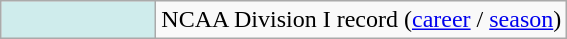<table class="wikitable">
<tr>
<td style="background-color:#CFECEC; width:6em"></td>
<td>NCAA Division I record (<a href='#'>career</a> / <a href='#'>season</a>)</td>
</tr>
</table>
